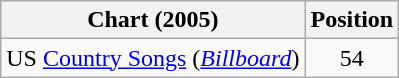<table class="wikitable sortable">
<tr>
<th scope="col">Chart (2005)</th>
<th scope="col">Position</th>
</tr>
<tr>
<td>US <a href='#'>Country Songs</a> (<em><a href='#'>Billboard</a></em>)</td>
<td align="center">54</td>
</tr>
</table>
